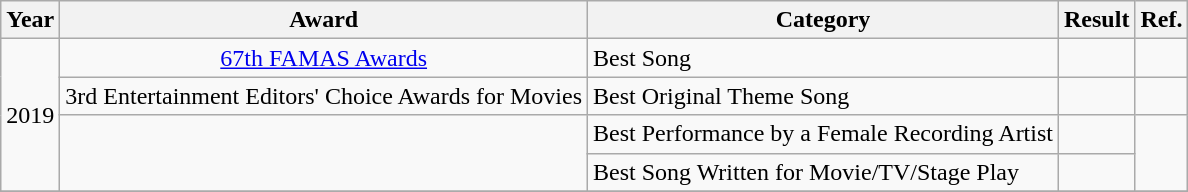<table class="wikitable mw-collapsible">
<tr>
<th>Year</th>
<th>Award</th>
<th>Category</th>
<th>Result</th>
<th>Ref.</th>
</tr>
<tr>
<td rowspan="4">2019</td>
<td style="text-align:center;"><a href='#'>67th FAMAS Awards</a></td>
<td>Best Song</td>
<td></td>
<td style="text-align:center;"></td>
</tr>
<tr>
<td>3rd Entertainment Editors' Choice Awards for Movies</td>
<td>Best Original Theme Song</td>
<td></td>
<td style="text-align:center;"></td>
</tr>
<tr>
<td rowspan=2></td>
<td>Best Performance by a Female Recording Artist</td>
<td></td>
<td rowspan=2></td>
</tr>
<tr>
<td>Best Song Written for Movie/TV/Stage Play</td>
<td></td>
</tr>
<tr>
</tr>
</table>
